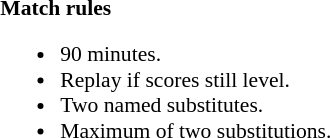<table style="width:100%; font-size:90%;">
<tr>
<td></td>
<td style="width:60%; vertical-align:top;"><br><strong>Match rules</strong><ul><li>90 minutes.</li><li>Replay if scores still level.</li><li>Two named substitutes.</li><li>Maximum of two substitutions.</li></ul></td>
</tr>
</table>
